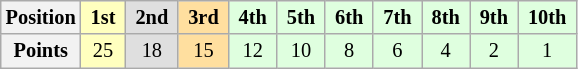<table class="wikitable" style="font-size:85%; text-align:center">
<tr>
<th>Position</th>
<td style="background:#FFFFBF;"> <strong>1st</strong> </td>
<td style="background:#DFDFDF;"> <strong>2nd</strong> </td>
<td style="background:#FFDF9F;"> <strong>3rd</strong> </td>
<td style="background:#DFFFDF;"> <strong>4th</strong> </td>
<td style="background:#DFFFDF;"> <strong>5th</strong> </td>
<td style="background:#DFFFDF;"> <strong>6th</strong> </td>
<td style="background:#DFFFDF;"> <strong>7th</strong> </td>
<td style="background:#DFFFDF;"> <strong>8th</strong> </td>
<td style="background:#DFFFDF;"> <strong>9th</strong> </td>
<td style="background:#DFFFDF;"> <strong>10th</strong> </td>
</tr>
<tr>
<th>Points</th>
<td style="background:#FFFFBF;">25</td>
<td style="background:#DFDFDF;">18</td>
<td style="background:#FFDF9F;">15</td>
<td style="background:#DFFFDF;">12</td>
<td style="background:#DFFFDF;">10</td>
<td style="background:#DFFFDF;">8</td>
<td style="background:#DFFFDF;">6</td>
<td style="background:#DFFFDF;">4</td>
<td style="background:#DFFFDF;">2</td>
<td style="background:#DFFFDF;">1</td>
</tr>
</table>
